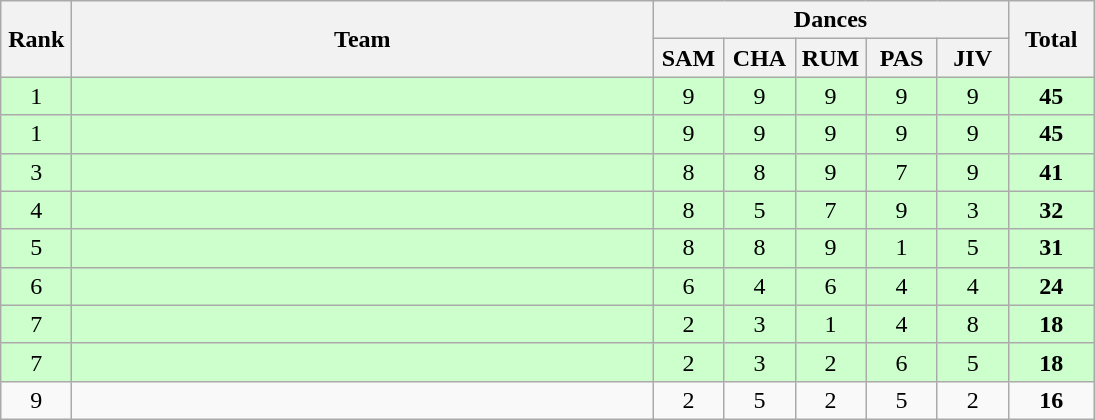<table class=wikitable style="text-align:center">
<tr>
<th rowspan="2" width=40>Rank</th>
<th rowspan="2" width=380>Team</th>
<th colspan="5">Dances</th>
<th rowspan="2" width=50>Total</th>
</tr>
<tr>
<th width=40>SAM</th>
<th width=40>CHA</th>
<th width=40>RUM</th>
<th width=40>PAS</th>
<th width=40>JIV</th>
</tr>
<tr bgcolor="ccffcc">
<td>1</td>
<td align=left></td>
<td>9</td>
<td>9</td>
<td>9</td>
<td>9</td>
<td>9</td>
<td><strong>45</strong></td>
</tr>
<tr bgcolor="ccffcc">
<td>1</td>
<td align=left></td>
<td>9</td>
<td>9</td>
<td>9</td>
<td>9</td>
<td>9</td>
<td><strong>45</strong></td>
</tr>
<tr bgcolor="ccffcc">
<td>3</td>
<td align=left></td>
<td>8</td>
<td>8</td>
<td>9</td>
<td>7</td>
<td>9</td>
<td><strong>41</strong></td>
</tr>
<tr bgcolor="ccffcc">
<td>4</td>
<td align=left></td>
<td>8</td>
<td>5</td>
<td>7</td>
<td>9</td>
<td>3</td>
<td><strong>32</strong></td>
</tr>
<tr bgcolor="ccffcc">
<td>5</td>
<td align=left></td>
<td>8</td>
<td>8</td>
<td>9</td>
<td>1</td>
<td>5</td>
<td><strong>31</strong></td>
</tr>
<tr bgcolor="ccffcc">
<td>6</td>
<td align=left></td>
<td>6</td>
<td>4</td>
<td>6</td>
<td>4</td>
<td>4</td>
<td><strong>24</strong></td>
</tr>
<tr bgcolor="ccffcc">
<td>7</td>
<td align=left></td>
<td>2</td>
<td>3</td>
<td>1</td>
<td>4</td>
<td>8</td>
<td><strong>18</strong></td>
</tr>
<tr bgcolor="ccffcc">
<td>7</td>
<td align=left></td>
<td>2</td>
<td>3</td>
<td>2</td>
<td>6</td>
<td>5</td>
<td><strong>18</strong></td>
</tr>
<tr>
<td>9</td>
<td align=left></td>
<td>2</td>
<td>5</td>
<td>2</td>
<td>5</td>
<td>2</td>
<td><strong>16</strong></td>
</tr>
</table>
